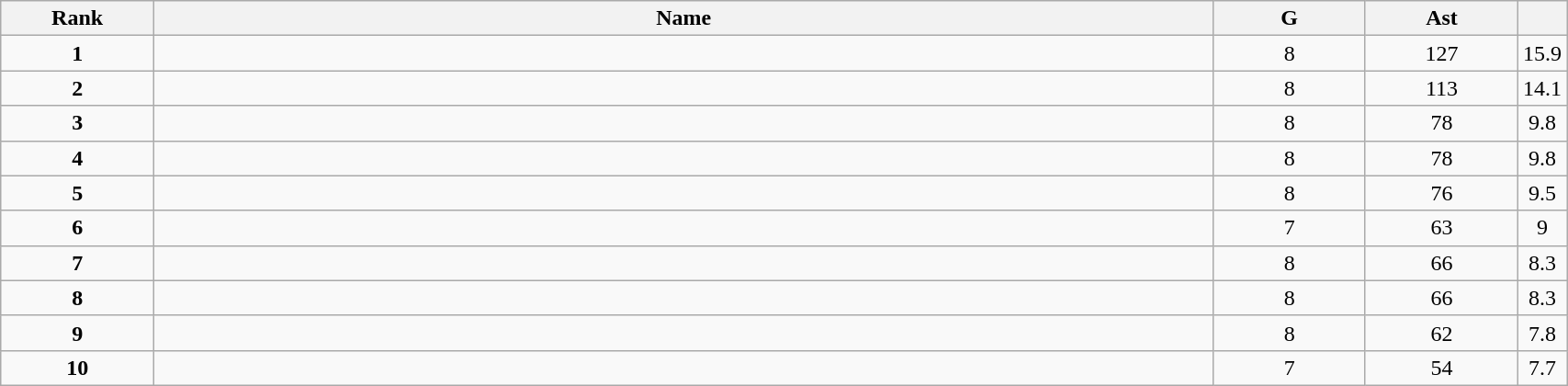<table class="wikitable" style="width:90%;">
<tr>
<th style="width:10%;">Rank</th>
<th style="width:70%;">Name</th>
<th style="width:10%;">G</th>
<th style="width:10%;">Ast</th>
<th style="width:10%;"></th>
</tr>
<tr align=center>
<td><strong>1</strong></td>
<td align=left><strong></strong></td>
<td>8</td>
<td>127</td>
<td>15.9</td>
</tr>
<tr align=center>
<td><strong>2</strong></td>
<td align=left></td>
<td>8</td>
<td>113</td>
<td>14.1</td>
</tr>
<tr align=center>
<td><strong>3</strong></td>
<td align=left></td>
<td>8</td>
<td>78</td>
<td>9.8</td>
</tr>
<tr align=center>
<td><strong>4</strong></td>
<td align=left></td>
<td>8</td>
<td>78</td>
<td>9.8</td>
</tr>
<tr align=center>
<td><strong>5</strong></td>
<td align=left></td>
<td>8</td>
<td>76</td>
<td>9.5</td>
</tr>
<tr align=center>
<td><strong>6</strong></td>
<td align=left></td>
<td>7</td>
<td>63</td>
<td>9</td>
</tr>
<tr align=center>
<td><strong>7</strong></td>
<td align=left></td>
<td>8</td>
<td>66</td>
<td>8.3</td>
</tr>
<tr align=center>
<td><strong>8</strong></td>
<td align=left></td>
<td>8</td>
<td>66</td>
<td>8.3</td>
</tr>
<tr align=center>
<td><strong>9</strong></td>
<td align=left></td>
<td>8</td>
<td>62</td>
<td>7.8</td>
</tr>
<tr align=center>
<td><strong>10</strong></td>
<td align=left></td>
<td>7</td>
<td>54</td>
<td>7.7</td>
</tr>
</table>
